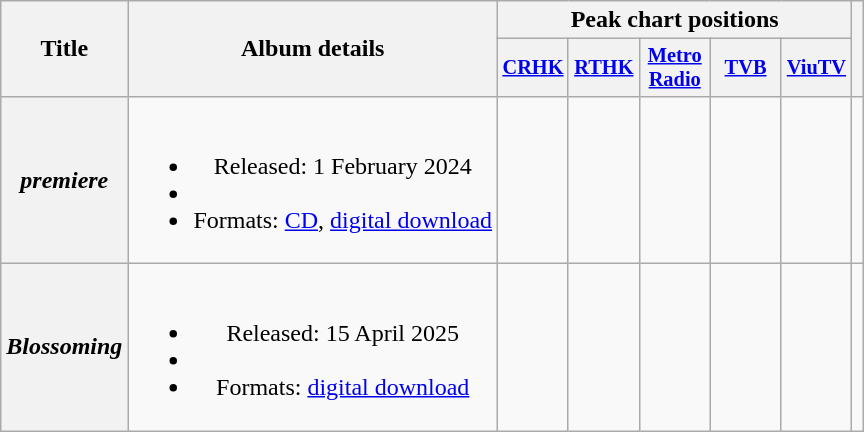<table class="wikitable plainrowheaders" style="text-align:center;">
<tr>
<th scope="col" rowspan="2">Title</th>
<th scope="col" rowspan="2">Album details</th>
<th scope="col" colspan="5">Peak chart positions</th>
<th scope="col" rowspan="2"></th>
</tr>
<tr>
<th style="width:3em;font-size:85%"><a href='#'>CRHK</a></th>
<th style="width:3em;font-size:85%"><a href='#'>RTHK</a></th>
<th style="width:3em;font-size:85%"><a href='#'>Metro Radio</a></th>
<th style="width:3em;font-size:85%"><a href='#'>TVB</a></th>
<th style="width:3em;font-size:85%"><a href='#'>ViuTV</a></th>
</tr>
<tr>
<th scope="row"><em>premiere</em></th>
<td><br><ul><li>Released: 1 February 2024</li><li></li><li>Formats: <a href='#'>CD</a>, <a href='#'>digital download</a></li></ul></td>
<td></td>
<td></td>
<td></td>
<td></td>
<td></td>
<td></td>
</tr>
<tr>
<th scope="row"><em>Blossoming</em></th>
<td><br><ul><li>Released: 15 April 2025</li><li></li><li>Formats: <a href='#'>digital download</a></li></ul></td>
<td></td>
<td></td>
<td></td>
<td></td>
<td></td>
<td></td>
</tr>
</table>
